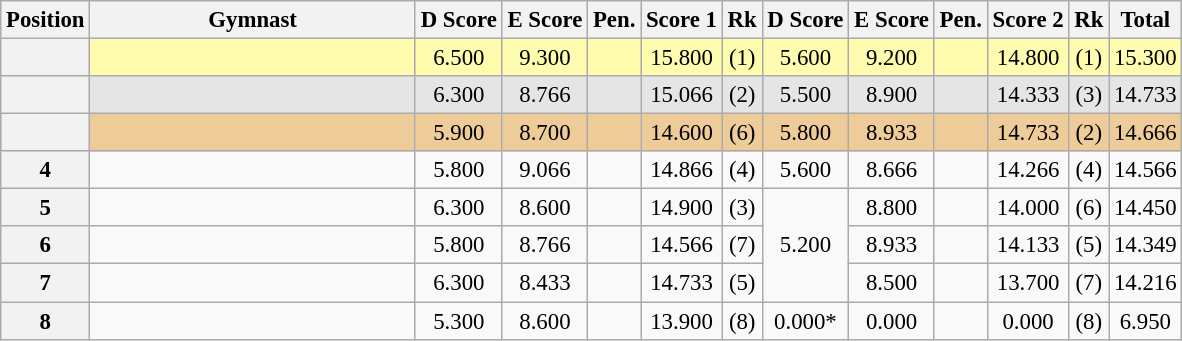<table class="wikitable sortable" style="text-align:center; font-size:95%">
<tr>
<th scope=col>Position</th>
<th scope="col" style="width:210px;">Gymnast</th>
<th scope=col>D Score</th>
<th scope=col>E Score</th>
<th scope=col>Pen.</th>
<th scope=col>Score 1</th>
<th scope=col>Rk</th>
<th scope=col;>D Score</th>
<th scope=col>E Score</th>
<th scope=col>Pen.</th>
<th scope=col>Score 2</th>
<th scope=col>Rk</th>
<th scope=col;>Total</th>
</tr>
<tr style="background:#fffcaf;">
<th scope=row></th>
<td style="text-align:left;"></td>
<td>6.500</td>
<td>9.300</td>
<td></td>
<td>15.800</td>
<td>(1)</td>
<td>5.600</td>
<td>9.200</td>
<td></td>
<td>14.800</td>
<td>(1)</td>
<td>15.300</td>
</tr>
<tr style="background:#e5e5e5;">
<th scope=row></th>
<td style="text-align:left;"></td>
<td>6.300</td>
<td>8.766</td>
<td></td>
<td>15.066</td>
<td>(2)</td>
<td>5.500</td>
<td>8.900</td>
<td></td>
<td>14.333</td>
<td>(3)</td>
<td>14.733</td>
</tr>
<tr style="background:#ec9;">
<th scope=row></th>
<td style="text-align:left;"></td>
<td>5.900</td>
<td>8.700</td>
<td></td>
<td>14.600</td>
<td>(6)</td>
<td>5.800</td>
<td>8.933</td>
<td></td>
<td>14.733</td>
<td>(2)</td>
<td>14.666</td>
</tr>
<tr>
<th scope=row>4</th>
<td style="text-align:left;"></td>
<td>5.800</td>
<td>9.066</td>
<td></td>
<td>14.866</td>
<td>(4)</td>
<td>5.600</td>
<td>8.666</td>
<td></td>
<td>14.266</td>
<td>(4)</td>
<td>14.566</td>
</tr>
<tr>
<th scope=row>5</th>
<td style="text-align:left;"></td>
<td>6.300</td>
<td>8.600</td>
<td></td>
<td>14.900</td>
<td>(3)</td>
<td rowspan="3">5.200</td>
<td>8.800</td>
<td></td>
<td>14.000</td>
<td>(6)</td>
<td>14.450</td>
</tr>
<tr>
<th scope=row>6</th>
<td style="text-align:left;"></td>
<td>5.800</td>
<td>8.766</td>
<td></td>
<td>14.566</td>
<td>(7)</td>
<td>8.933</td>
<td></td>
<td>14.133</td>
<td>(5)</td>
<td>14.349</td>
</tr>
<tr>
<th scope=row>7</th>
<td style="text-align:left;"></td>
<td>6.300</td>
<td>8.433</td>
<td></td>
<td>14.733</td>
<td>(5)</td>
<td>8.500</td>
<td></td>
<td>13.700</td>
<td>(7)</td>
<td>14.216</td>
</tr>
<tr>
<th scope=row>8</th>
<td style="text-align:left;"></td>
<td>5.300</td>
<td>8.600</td>
<td></td>
<td>13.900</td>
<td>(8)</td>
<td>0.000*</td>
<td>0.000</td>
<td></td>
<td>0.000</td>
<td>(8)</td>
<td>6.950</td>
</tr>
</table>
